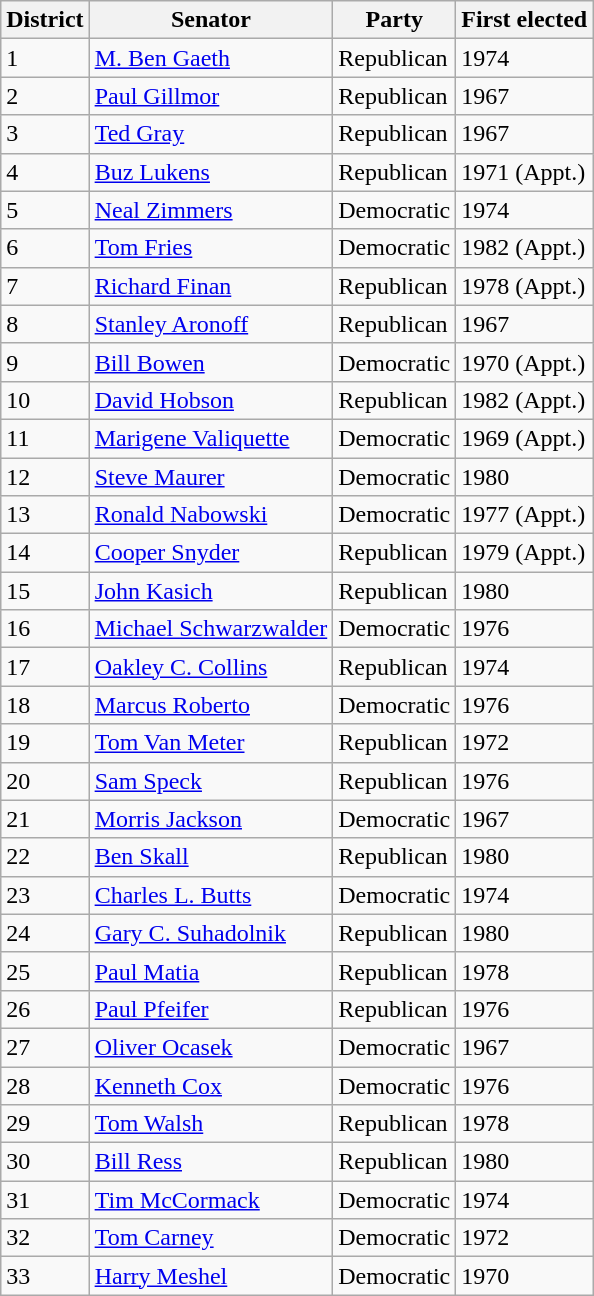<table class="wikitable sortable">
<tr>
<th>District</th>
<th>Senator</th>
<th>Party</th>
<th>First elected</th>
</tr>
<tr>
<td>1</td>
<td><a href='#'>M. Ben Gaeth</a></td>
<td>Republican</td>
<td>1974</td>
</tr>
<tr>
<td>2</td>
<td><a href='#'>Paul Gillmor</a></td>
<td>Republican</td>
<td>1967</td>
</tr>
<tr>
<td>3</td>
<td><a href='#'>Ted Gray</a></td>
<td>Republican</td>
<td>1967</td>
</tr>
<tr>
<td>4</td>
<td><a href='#'>Buz Lukens</a></td>
<td>Republican</td>
<td>1971 (Appt.)</td>
</tr>
<tr>
<td>5</td>
<td><a href='#'>Neal Zimmers</a></td>
<td>Democratic</td>
<td>1974</td>
</tr>
<tr>
<td>6</td>
<td><a href='#'>Tom Fries</a></td>
<td>Democratic</td>
<td>1982 (Appt.)</td>
</tr>
<tr>
<td>7</td>
<td><a href='#'>Richard Finan</a></td>
<td>Republican</td>
<td>1978 (Appt.)</td>
</tr>
<tr>
<td>8</td>
<td><a href='#'>Stanley Aronoff</a></td>
<td>Republican</td>
<td>1967</td>
</tr>
<tr>
<td>9</td>
<td><a href='#'>Bill Bowen</a></td>
<td>Democratic</td>
<td>1970 (Appt.)</td>
</tr>
<tr>
<td>10</td>
<td><a href='#'>David Hobson</a></td>
<td>Republican</td>
<td>1982 (Appt.)</td>
</tr>
<tr>
<td>11</td>
<td><a href='#'>Marigene Valiquette</a></td>
<td>Democratic</td>
<td>1969 (Appt.)</td>
</tr>
<tr>
<td>12</td>
<td><a href='#'>Steve Maurer</a></td>
<td>Democratic</td>
<td>1980</td>
</tr>
<tr>
<td>13</td>
<td><a href='#'>Ronald Nabowski</a></td>
<td>Democratic</td>
<td>1977 (Appt.)</td>
</tr>
<tr>
<td>14</td>
<td><a href='#'>Cooper Snyder</a></td>
<td>Republican</td>
<td>1979 (Appt.)</td>
</tr>
<tr>
<td>15</td>
<td><a href='#'>John Kasich</a></td>
<td>Republican</td>
<td>1980</td>
</tr>
<tr>
<td>16</td>
<td><a href='#'>Michael Schwarzwalder</a></td>
<td>Democratic</td>
<td>1976</td>
</tr>
<tr>
<td>17</td>
<td><a href='#'>Oakley C. Collins</a></td>
<td>Republican</td>
<td>1974</td>
</tr>
<tr>
<td>18</td>
<td><a href='#'>Marcus Roberto</a></td>
<td>Democratic</td>
<td>1976</td>
</tr>
<tr>
<td>19</td>
<td><a href='#'>Tom Van Meter</a></td>
<td>Republican</td>
<td>1972</td>
</tr>
<tr>
<td>20</td>
<td><a href='#'>Sam Speck</a></td>
<td>Republican</td>
<td>1976</td>
</tr>
<tr>
<td>21</td>
<td><a href='#'>Morris Jackson</a></td>
<td>Democratic</td>
<td>1967</td>
</tr>
<tr>
<td>22</td>
<td><a href='#'>Ben Skall</a></td>
<td>Republican</td>
<td>1980</td>
</tr>
<tr>
<td>23</td>
<td><a href='#'>Charles L. Butts</a></td>
<td>Democratic</td>
<td>1974</td>
</tr>
<tr>
<td>24</td>
<td><a href='#'>Gary C. Suhadolnik</a></td>
<td>Republican</td>
<td>1980</td>
</tr>
<tr>
<td>25</td>
<td><a href='#'>Paul Matia</a></td>
<td>Republican</td>
<td>1978</td>
</tr>
<tr>
<td>26</td>
<td><a href='#'>Paul Pfeifer</a></td>
<td>Republican</td>
<td>1976</td>
</tr>
<tr>
<td>27</td>
<td><a href='#'>Oliver Ocasek</a></td>
<td>Democratic</td>
<td>1967</td>
</tr>
<tr>
<td>28</td>
<td><a href='#'>Kenneth Cox</a></td>
<td>Democratic</td>
<td>1976</td>
</tr>
<tr>
<td>29</td>
<td><a href='#'>Tom Walsh</a></td>
<td>Republican</td>
<td>1978</td>
</tr>
<tr>
<td>30</td>
<td><a href='#'>Bill Ress</a></td>
<td>Republican</td>
<td>1980</td>
</tr>
<tr>
<td>31</td>
<td><a href='#'>Tim McCormack</a></td>
<td>Democratic</td>
<td>1974</td>
</tr>
<tr>
<td>32</td>
<td><a href='#'>Tom Carney</a></td>
<td>Democratic</td>
<td>1972</td>
</tr>
<tr>
<td>33</td>
<td><a href='#'>Harry Meshel</a></td>
<td>Democratic</td>
<td>1970</td>
</tr>
</table>
